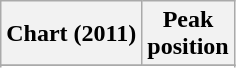<table class="wikitable sortable plainrowheaders">
<tr>
<th scope="col">Chart (2011)</th>
<th scope="col">Peak<br>position</th>
</tr>
<tr>
</tr>
<tr>
</tr>
<tr>
</tr>
<tr>
</tr>
<tr>
</tr>
<tr>
</tr>
<tr>
</tr>
<tr>
</tr>
<tr>
</tr>
<tr>
</tr>
<tr>
</tr>
<tr>
</tr>
<tr>
</tr>
<tr>
</tr>
<tr>
</tr>
<tr>
</tr>
<tr>
</tr>
</table>
